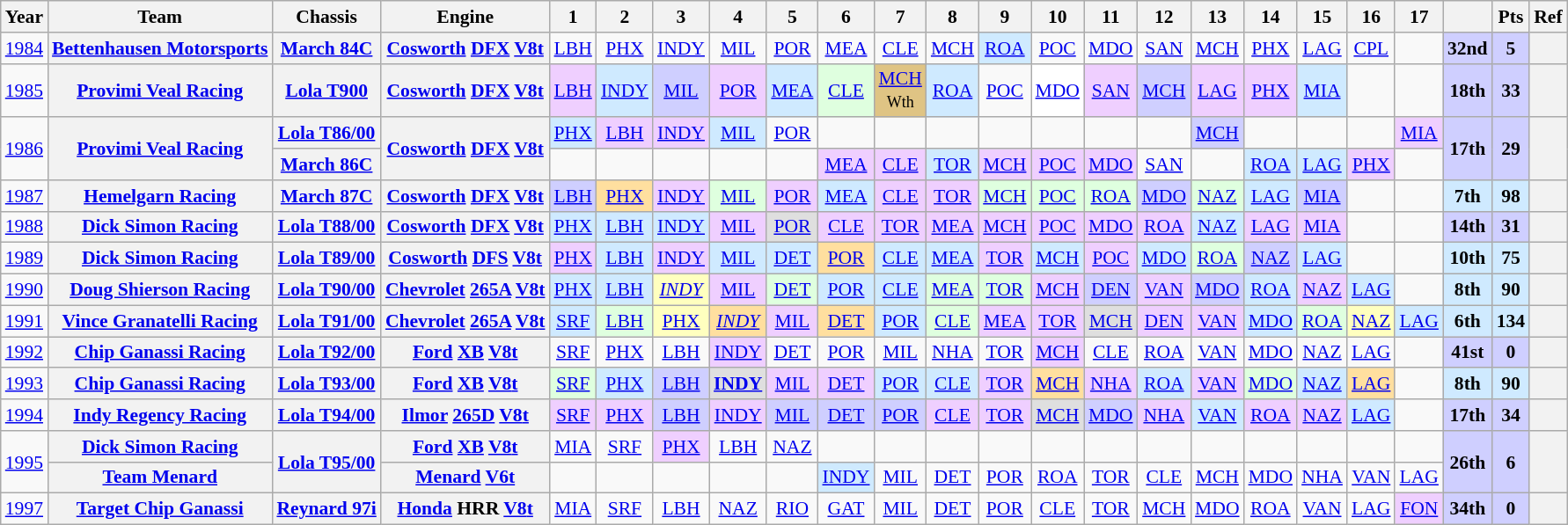<table class="wikitable" style="text-align:center; font-size:90%">
<tr>
<th>Year</th>
<th>Team</th>
<th>Chassis</th>
<th>Engine</th>
<th>1</th>
<th>2</th>
<th>3</th>
<th>4</th>
<th>5</th>
<th>6</th>
<th>7</th>
<th>8</th>
<th>9</th>
<th>10</th>
<th>11</th>
<th>12</th>
<th>13</th>
<th>14</th>
<th>15</th>
<th>16</th>
<th>17</th>
<th></th>
<th>Pts</th>
<th>Ref</th>
</tr>
<tr>
<td><a href='#'>1984</a></td>
<th><a href='#'>Bettenhausen Motorsports</a></th>
<th><a href='#'>March 84C</a></th>
<th><a href='#'>Cosworth</a> <a href='#'>DFX</a> <a href='#'>V8</a><a href='#'>t</a></th>
<td><a href='#'>LBH</a></td>
<td><a href='#'>PHX</a></td>
<td><a href='#'>INDY</a></td>
<td><a href='#'>MIL</a></td>
<td><a href='#'>POR</a></td>
<td><a href='#'>MEA</a></td>
<td><a href='#'>CLE</a></td>
<td><a href='#'>MCH</a></td>
<td style="background:#CFEAFF;"><a href='#'>ROA</a><br></td>
<td><a href='#'>POC</a></td>
<td><a href='#'>MDO</a></td>
<td><a href='#'>SAN</a></td>
<td><a href='#'>MCH</a></td>
<td><a href='#'>PHX</a></td>
<td><a href='#'>LAG</a></td>
<td><a href='#'>CPL</a></td>
<td></td>
<th style="background:#CFCFFF;">32nd</th>
<th style="background:#CFCFFF;">5</th>
<th></th>
</tr>
<tr>
<td><a href='#'>1985</a></td>
<th><a href='#'>Provimi Veal Racing</a></th>
<th><a href='#'>Lola T900</a></th>
<th><a href='#'>Cosworth</a> <a href='#'>DFX</a> <a href='#'>V8</a><a href='#'>t</a></th>
<td style="background:#EFCFFF;"><a href='#'>LBH</a><br></td>
<td style="background:#CFEAFF;"><a href='#'>INDY</a><br></td>
<td style="background:#CFCFFF;"><a href='#'>MIL</a><br></td>
<td style="background:#EFCFFF;"><a href='#'>POR</a><br></td>
<td style="background:#CFEAFF;"><a href='#'>MEA</a><br></td>
<td style="background:#DFFFDF;"><a href='#'>CLE</a><br></td>
<td style="background:#DFC484;"><a href='#'>MCH</a><br><small>Wth</small></td>
<td style="background:#CFEAFF;"><a href='#'>ROA</a><br></td>
<td><a href='#'>POC</a></td>
<td style="background:#FFFFFF;"><a href='#'>MDO</a><br></td>
<td style="background:#EFCFFF;"><a href='#'>SAN</a><br></td>
<td style="background:#CFCFFF;"><a href='#'>MCH</a><br></td>
<td style="background:#EFCFFF;"><a href='#'>LAG</a><br></td>
<td style="background:#EFCFFF;"><a href='#'>PHX</a><br></td>
<td style="background:#CFEAFF;"><a href='#'>MIA</a><br></td>
<td></td>
<td></td>
<th style="background:#CFCFFF;">18th</th>
<th style="background:#CFCFFF;">33</th>
<th></th>
</tr>
<tr>
<td rowspan=2><a href='#'>1986</a></td>
<th rowspan=2><a href='#'>Provimi Veal Racing</a></th>
<th><a href='#'>Lola T86/00</a></th>
<th rowspan=2><a href='#'>Cosworth</a> <a href='#'>DFX</a> <a href='#'>V8</a><a href='#'>t</a></th>
<td style="background:#CFEAFF;"><a href='#'>PHX</a><br></td>
<td style="background:#EFCFFF;"><a href='#'>LBH</a><br></td>
<td style="background:#EFCFFF;"><a href='#'>INDY</a><br></td>
<td style="background:#CFEAFF;"><a href='#'>MIL</a><br></td>
<td><a href='#'>POR</a></td>
<td></td>
<td></td>
<td></td>
<td></td>
<td></td>
<td></td>
<td></td>
<td style="background:#CFCFFF;"><a href='#'>MCH</a><br></td>
<td></td>
<td></td>
<td></td>
<td style="background:#EFCFFF;"><a href='#'>MIA</a><br></td>
<th rowspan=2 style="background:#CFCFFF;">17th</th>
<th rowspan=2 style="background:#CFCFFF;">29</th>
<th rowspan=2></th>
</tr>
<tr>
<th><a href='#'>March 86C</a></th>
<td></td>
<td></td>
<td></td>
<td></td>
<td></td>
<td style="background:#EFCFFF;"><a href='#'>MEA</a><br></td>
<td style="background:#EFCFFF;"><a href='#'>CLE</a><br></td>
<td style="background:#CFEAFF;"><a href='#'>TOR</a><br></td>
<td style="background:#EFCFFF;"><a href='#'>MCH</a><br></td>
<td style="background:#EFCFFF;"><a href='#'>POC</a><br></td>
<td style="background:#EFCFFF;"><a href='#'>MDO</a><br></td>
<td><a href='#'>SAN</a></td>
<td></td>
<td style="background:#CFEAFF;"><a href='#'>ROA</a><br></td>
<td style="background:#CFEAFF;"><a href='#'>LAG</a><br></td>
<td style="background:#EFCFFF;"><a href='#'>PHX</a><br></td>
<td></td>
</tr>
<tr>
<td><a href='#'>1987</a></td>
<th><a href='#'>Hemelgarn Racing</a></th>
<th><a href='#'>March 87C</a></th>
<th><a href='#'>Cosworth</a> <a href='#'>DFX</a> <a href='#'>V8</a><a href='#'>t</a></th>
<td style="background:#CFCFFF;"><a href='#'>LBH</a><br></td>
<td style="background:#FFDF9F;"><a href='#'>PHX</a><br></td>
<td style="background:#EFCFFF;"><a href='#'>INDY</a><br></td>
<td style="background:#DFFFDF;"><a href='#'>MIL</a><br></td>
<td style="background:#EFCFFF;"><a href='#'>POR</a><br></td>
<td style="background:#CFEAFF;"><a href='#'>MEA</a><br></td>
<td style="background:#EFCFFF;"><a href='#'>CLE</a><br></td>
<td style="background:#EFCFFF;"><a href='#'>TOR</a><br></td>
<td style="background:#DFFFDF;"><a href='#'>MCH</a><br></td>
<td style="background:#DFFFDF;"><a href='#'>POC</a><br></td>
<td style="background:#DFFFDF;"><a href='#'>ROA</a><br></td>
<td style="background:#CFCFFF;"><a href='#'>MDO</a><br></td>
<td style="background:#DFFFDF;"><a href='#'>NAZ</a><br></td>
<td style="background:#CFEAFF;"><a href='#'>LAG</a><br></td>
<td style="background:#CFCFFF;"><a href='#'>MIA</a><br></td>
<td></td>
<td></td>
<th style="background:#CFEAFF;">7th</th>
<th style="background:#CFEAFF;">98</th>
<th></th>
</tr>
<tr>
<td><a href='#'>1988</a></td>
<th><a href='#'>Dick Simon Racing</a></th>
<th><a href='#'>Lola T88/00</a></th>
<th><a href='#'>Cosworth</a> <a href='#'>DFX</a> <a href='#'>V8</a><a href='#'>t</a></th>
<td style="background:#CFEAFF;"><a href='#'>PHX</a><br></td>
<td style="background:#CFEAFF;"><a href='#'>LBH</a><br></td>
<td style="background:#CFEAFF;"><a href='#'>INDY</a><br></td>
<td style="background:#EFCFFF;"><a href='#'>MIL</a><br></td>
<td style="background:#DFDFDF;"><a href='#'>POR</a><br></td>
<td style="background:#EFCFFF;"><a href='#'>CLE</a><br></td>
<td style="background:#EFCFFF;"><a href='#'>TOR</a><br></td>
<td style="background:#EFCFFF;"><a href='#'>MEA</a><br></td>
<td style="background:#EFCFFF;"><a href='#'>MCH</a><br></td>
<td style="background:#EFCFFF;"><a href='#'>POC</a><br></td>
<td style="background:#EFCFFF;"><a href='#'>MDO</a><br></td>
<td style="background:#EFCFFF;"><a href='#'>ROA</a><br></td>
<td style="background:#CFEAFF;"><a href='#'>NAZ</a><br></td>
<td style="background:#EFCFFF;"><a href='#'>LAG</a><br></td>
<td style="background:#EFCFFF;"><a href='#'>MIA</a><br></td>
<td></td>
<td></td>
<th style="background:#CFCFFF;">14th</th>
<th style="background:#CFCFFF;">31</th>
<th></th>
</tr>
<tr>
<td><a href='#'>1989</a></td>
<th><a href='#'>Dick Simon Racing</a></th>
<th><a href='#'>Lola T89/00</a></th>
<th><a href='#'>Cosworth</a> <a href='#'>DFS</a> <a href='#'>V8</a><a href='#'>t</a></th>
<td style="background:#EFCFFF;"><a href='#'>PHX</a><br></td>
<td style="background:#CFEAFF;"><a href='#'>LBH</a><br></td>
<td style="background:#EFCFFF;"><a href='#'>INDY</a><br></td>
<td style="background:#CFEAFF;"><a href='#'>MIL</a><br></td>
<td style="background:#CFEAFF;"><a href='#'>DET</a><br></td>
<td style="background:#FFDF9F;"><a href='#'>POR</a><br></td>
<td style="background:#CFEAFF;"><a href='#'>CLE</a><br></td>
<td style="background:#CFEAFF;"><a href='#'>MEA</a><br></td>
<td style="background:#EFCFFF;"><a href='#'>TOR</a><br></td>
<td style="background:#CFEAFF;"><a href='#'>MCH</a><br></td>
<td style="background:#EFCFFF;"><a href='#'>POC</a><br></td>
<td style="background:#CFEAFF;"><a href='#'>MDO</a><br></td>
<td style="background:#DFFFDF;"><a href='#'>ROA</a><br></td>
<td style="background:#CFCFFF;"><a href='#'>NAZ</a><br></td>
<td style="background:#CFEAFF;"><a href='#'>LAG</a><br></td>
<td></td>
<td></td>
<th style="background:#CFEAFF;">10th</th>
<th style="background:#CFEAFF;">75</th>
<th></th>
</tr>
<tr>
<td><a href='#'>1990</a></td>
<th><a href='#'>Doug Shierson Racing</a></th>
<th><a href='#'>Lola T90/00</a></th>
<th><a href='#'>Chevrolet</a> <a href='#'>265A</a> <a href='#'>V8</a><a href='#'>t</a></th>
<td style="background:#CFEAFF;"><a href='#'>PHX</a><br></td>
<td style="background:#CFEAFF;"><a href='#'>LBH</a><br></td>
<td style="background:#FFFFBF;"><em><a href='#'>INDY</a></em><br></td>
<td style="background:#EFCFFF;"><a href='#'>MIL</a><br></td>
<td style="background:#DFFFDF;"><a href='#'>DET</a><br></td>
<td style="background:#CFEAFF;"><a href='#'>POR</a><br></td>
<td style="background:#CFEAFF;"><a href='#'>CLE</a><br></td>
<td style="background:#DFFFDF;"><a href='#'>MEA</a><br></td>
<td style="background:#DFFFDF;"><a href='#'>TOR</a><br></td>
<td style="background:#EFCFFF;"><a href='#'>MCH</a><br></td>
<td style="background:#CFCFFF;"><a href='#'>DEN</a><br></td>
<td style="background:#EFCFFF;"><a href='#'>VAN</a><br></td>
<td style="background:#CFCFFF;"><a href='#'>MDO</a><br></td>
<td style="background:#CFEAFF;"><a href='#'>ROA</a><br></td>
<td style="background:#EFCFFF;"><a href='#'>NAZ</a><br></td>
<td style="background:#CFEAFF;"><a href='#'>LAG</a><br></td>
<td></td>
<th style="background:#CFEAFF;">8th</th>
<th style="background:#CFEAFF;">90</th>
<th></th>
</tr>
<tr>
<td><a href='#'>1991</a></td>
<th><a href='#'>Vince Granatelli Racing</a></th>
<th><a href='#'>Lola T91/00</a></th>
<th><a href='#'>Chevrolet</a> <a href='#'>265A</a> <a href='#'>V8</a><a href='#'>t</a></th>
<td style="background:#CFEAFF;"><a href='#'>SRF</a><br></td>
<td style="background:#DFFFDF;"><a href='#'>LBH</a><br></td>
<td style="background:#FFFFBF;"><a href='#'>PHX</a><br></td>
<td style="background:#FFDF9F;"><em><a href='#'>INDY</a></em><br></td>
<td style="background:#EFCFFF;"><a href='#'>MIL</a><br></td>
<td style="background:#FFDF9F;"><a href='#'>DET</a><br></td>
<td style="background:#CFEAFF;"><a href='#'>POR</a><br></td>
<td style="background:#DFFFDF;"><a href='#'>CLE</a><br></td>
<td style="background:#EFCFFF;"><a href='#'>MEA</a><br></td>
<td style="background:#EFCFFF;"><a href='#'>TOR</a><br></td>
<td style="background:#DFDFDF;"><a href='#'>MCH</a><br></td>
<td style="background:#EFCFFF;"><a href='#'>DEN</a><br></td>
<td style="background:#EFCFFF;"><a href='#'>VAN</a><br></td>
<td style="background:#CFEAFF;"><a href='#'>MDO</a><br></td>
<td style="background:#DFFFDF;"><a href='#'>ROA</a><br></td>
<td style="background:#FFFFBF;"><a href='#'>NAZ</a><br></td>
<td style="background:#CFEAFF;"><a href='#'>LAG</a><br></td>
<th style="background:#CFEAFF;">6th</th>
<th style="background:#CFEAFF;">134</th>
<th></th>
</tr>
<tr>
<td><a href='#'>1992</a></td>
<th><a href='#'>Chip Ganassi Racing</a></th>
<th><a href='#'>Lola T92/00</a></th>
<th><a href='#'>Ford</a> <a href='#'>XB</a> <a href='#'>V8</a><a href='#'>t</a></th>
<td><a href='#'>SRF</a></td>
<td><a href='#'>PHX</a></td>
<td><a href='#'>LBH</a></td>
<td style="background:#EFCFFF;"><a href='#'>INDY</a><br></td>
<td><a href='#'>DET</a></td>
<td><a href='#'>POR</a></td>
<td><a href='#'>MIL</a></td>
<td><a href='#'>NHA</a></td>
<td><a href='#'>TOR</a></td>
<td style="background:#EFCFFF;"><a href='#'>MCH</a><br></td>
<td><a href='#'>CLE</a></td>
<td><a href='#'>ROA</a></td>
<td><a href='#'>VAN</a></td>
<td><a href='#'>MDO</a></td>
<td><a href='#'>NAZ</a></td>
<td><a href='#'>LAG</a></td>
<td></td>
<th style="background:#CFCFFF;">41st</th>
<th style="background:#CFCFFF;">0</th>
<th></th>
</tr>
<tr>
<td><a href='#'>1993</a></td>
<th><a href='#'>Chip Ganassi Racing</a></th>
<th><a href='#'>Lola T93/00</a></th>
<th><a href='#'>Ford</a> <a href='#'>XB</a> <a href='#'>V8</a><a href='#'>t</a></th>
<td style="background:#DFFFDF;"><a href='#'>SRF</a><br></td>
<td style="background:#CFEAFF;"><a href='#'>PHX</a><br></td>
<td style="background:#CFCFFF;"><a href='#'>LBH</a><br></td>
<td style="background:#DFDFDF;"><strong><a href='#'>INDY</a></strong><br></td>
<td style="background:#EFCFFF;"><a href='#'>MIL</a><br></td>
<td style="background:#EFCFFF;"><a href='#'>DET</a><br></td>
<td style="background:#CFEAFF;"><a href='#'>POR</a><br></td>
<td style="background:#CFEAFF;"><a href='#'>CLE</a><br></td>
<td style="background:#EFCFFF;"><a href='#'>TOR</a><br></td>
<td style="background:#FFDF9F;"><a href='#'>MCH</a><br></td>
<td style="background:#EFCFFF;"><a href='#'>NHA</a><br></td>
<td style="background:#CFEAFF;"><a href='#'>ROA</a><br></td>
<td style="background:#EFCFFF;"><a href='#'>VAN</a><br></td>
<td style="background:#DFFFDF;"><a href='#'>MDO</a><br></td>
<td style="background:#CFEAFF;"><a href='#'>NAZ</a><br></td>
<td style="background:#FFDF9F;"><a href='#'>LAG</a><br></td>
<td></td>
<th style="background:#CFEAFF;">8th</th>
<th style="background:#CFEAFF;">90</th>
<th></th>
</tr>
<tr>
<td><a href='#'>1994</a></td>
<th><a href='#'>Indy Regency Racing</a></th>
<th><a href='#'>Lola T94/00</a></th>
<th><a href='#'>Ilmor</a> <a href='#'>265D</a> <a href='#'>V8</a><a href='#'>t</a></th>
<td style="background:#EFCFFF;"><a href='#'>SRF</a><br></td>
<td style="background:#EFCFFF;"><a href='#'>PHX</a><br></td>
<td style="background:#CFCFFF;"><a href='#'>LBH</a><br></td>
<td style="background:#EFCFFF;"><a href='#'>INDY</a><br></td>
<td style="background:#CFCFFF;"><a href='#'>MIL</a><br></td>
<td style="background:#CFCFFF;"><a href='#'>DET</a><br></td>
<td style="background:#CFCFFF;"><a href='#'>POR</a><br></td>
<td style="background:#EFCFFF;"><a href='#'>CLE</a><br></td>
<td style="background:#EFCFFF;"><a href='#'>TOR</a><br></td>
<td style="background:#DFDFDF;"><a href='#'>MCH</a><br></td>
<td style="background:#CFCFFF;"><a href='#'>MDO</a><br></td>
<td style="background:#EFCFFF;"><a href='#'>NHA</a><br></td>
<td style="background:#CFEAFF;"><a href='#'>VAN</a><br></td>
<td style="background:#EFCFFF;"><a href='#'>ROA</a><br></td>
<td style="background:#EFCFFF;"><a href='#'>NAZ</a><br></td>
<td style="background:#CFEAFF;"><a href='#'>LAG</a><br></td>
<td></td>
<th style="background:#CFCFFF;">17th</th>
<th style="background:#CFCFFF;">34</th>
<th></th>
</tr>
<tr>
<td rowspan=2><a href='#'>1995</a></td>
<th><a href='#'>Dick Simon Racing</a></th>
<th rowspan=2><a href='#'>Lola T95/00</a></th>
<th><a href='#'>Ford</a> <a href='#'>XB</a> <a href='#'>V8</a><a href='#'>t</a></th>
<td><a href='#'>MIA</a></td>
<td><a href='#'>SRF</a></td>
<td style="background:#EFCFFF;"><a href='#'>PHX</a><br></td>
<td><a href='#'>LBH</a></td>
<td><a href='#'>NAZ</a></td>
<td></td>
<td></td>
<td></td>
<td></td>
<td></td>
<td></td>
<td></td>
<td></td>
<td></td>
<td></td>
<td></td>
<td></td>
<th rowspan=2 style="background:#CFCFFF;">26th</th>
<th rowspan=2 style="background:#CFCFFF;">6</th>
<th rowspan=2></th>
</tr>
<tr>
<th><a href='#'>Team Menard</a></th>
<th><a href='#'>Menard</a> <a href='#'>V6</a><a href='#'>t</a></th>
<td></td>
<td></td>
<td></td>
<td></td>
<td></td>
<td style="background:#CFEAFF;"><a href='#'>INDY</a><br></td>
<td><a href='#'>MIL</a></td>
<td><a href='#'>DET</a></td>
<td><a href='#'>POR</a></td>
<td><a href='#'>ROA</a></td>
<td><a href='#'>TOR</a></td>
<td><a href='#'>CLE</a></td>
<td><a href='#'>MCH</a></td>
<td><a href='#'>MDO</a></td>
<td><a href='#'>NHA</a></td>
<td><a href='#'>VAN</a></td>
<td><a href='#'>LAG</a></td>
</tr>
<tr>
<td><a href='#'>1997</a></td>
<th><a href='#'>Target Chip Ganassi</a></th>
<th><a href='#'>Reynard 97i</a></th>
<th><a href='#'>Honda</a> HRR <a href='#'>V8</a><a href='#'>t</a></th>
<td><a href='#'>MIA</a></td>
<td><a href='#'>SRF</a></td>
<td><a href='#'>LBH</a></td>
<td><a href='#'>NAZ</a></td>
<td><a href='#'>RIO</a></td>
<td><a href='#'>GAT</a></td>
<td><a href='#'>MIL</a></td>
<td><a href='#'>DET</a></td>
<td><a href='#'>POR</a></td>
<td><a href='#'>CLE</a></td>
<td><a href='#'>TOR</a></td>
<td><a href='#'>MCH</a></td>
<td><a href='#'>MDO</a></td>
<td><a href='#'>ROA</a></td>
<td><a href='#'>VAN</a></td>
<td><a href='#'>LAG</a></td>
<td style="background:#EFCFFF;"><a href='#'>FON</a><br></td>
<th style="background:#CFCFFF;">34th</th>
<th style="background:#CFCFFF;">0</th>
<th></th>
</tr>
</table>
